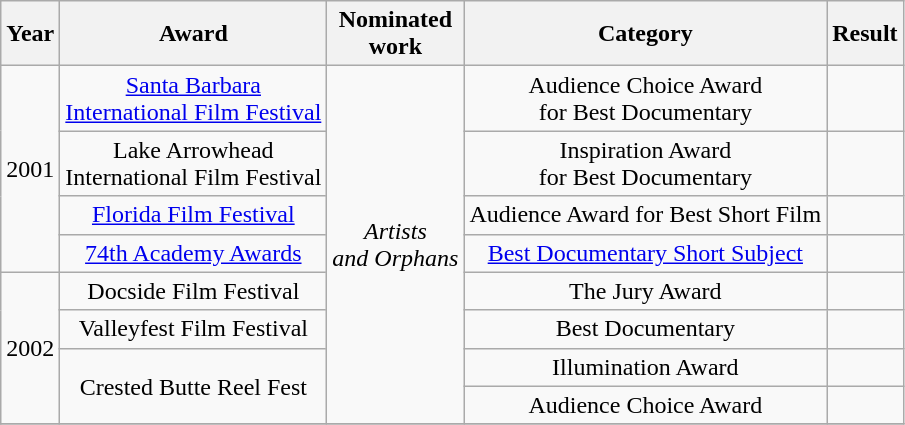<table class="wikitable plainrowheaders" style="text-align:center;">
<tr>
<th>Year</th>
<th>Award</th>
<th>Nominated<br>work</th>
<th>Category</th>
<th>Result</th>
</tr>
<tr>
<td rowspan="4">2001</td>
<td rowspan="1"><a href='#'>Santa Barbara<br>International Film Festival</a></td>
<td rowspan="8"><em>Artists<br>and Orphans</em></td>
<td>Audience Choice Award<br>for Best Documentary</td>
<td></td>
</tr>
<tr>
<td rowspan="1">Lake Arrowhead<br>International Film Festival</td>
<td>Inspiration Award<br>for Best Documentary</td>
<td></td>
</tr>
<tr>
<td rowspan="1"><a href='#'>Florida Film Festival</a></td>
<td>Audience Award for Best Short Film</td>
<td></td>
</tr>
<tr>
<td rowspan="1"><a href='#'>74th Academy Awards</a></td>
<td><a href='#'>Best Documentary Short Subject</a></td>
<td></td>
</tr>
<tr>
<td rowspan="4">2002</td>
<td rowspan="1">Docside Film Festival</td>
<td>The Jury Award</td>
<td></td>
</tr>
<tr>
<td>Valleyfest Film Festival</td>
<td>Best Documentary</td>
<td></td>
</tr>
<tr>
<td rowspan="2">Crested Butte Reel Fest</td>
<td>Illumination Award</td>
<td></td>
</tr>
<tr>
<td>Audience Choice Award</td>
<td></td>
</tr>
<tr>
</tr>
</table>
